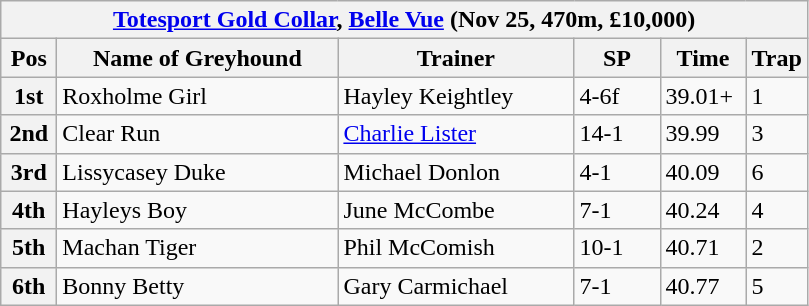<table class="wikitable">
<tr>
<th colspan="6"><a href='#'>Totesport Gold Collar</a>, <a href='#'>Belle Vue</a> (Nov 25, 470m, £10,000)</th>
</tr>
<tr>
<th width=30>Pos</th>
<th width=180>Name of Greyhound</th>
<th width=150>Trainer</th>
<th width=50>SP</th>
<th width=50>Time</th>
<th width=30>Trap</th>
</tr>
<tr>
<th>1st</th>
<td>Roxholme Girl</td>
<td>Hayley Keightley</td>
<td>4-6f</td>
<td>39.01+</td>
<td>1</td>
</tr>
<tr>
<th>2nd</th>
<td>Clear Run</td>
<td><a href='#'>Charlie Lister</a></td>
<td>14-1</td>
<td>39.99</td>
<td>3</td>
</tr>
<tr>
<th>3rd</th>
<td>Lissycasey Duke</td>
<td>Michael Donlon</td>
<td>4-1</td>
<td>40.09</td>
<td>6</td>
</tr>
<tr>
<th>4th</th>
<td>Hayleys Boy</td>
<td>June McCombe</td>
<td>7-1</td>
<td>40.24</td>
<td>4</td>
</tr>
<tr>
<th>5th</th>
<td>Machan Tiger</td>
<td>Phil McComish</td>
<td>10-1</td>
<td>40.71</td>
<td>2</td>
</tr>
<tr>
<th>6th</th>
<td>Bonny Betty</td>
<td>Gary Carmichael</td>
<td>7-1</td>
<td>40.77</td>
<td>5</td>
</tr>
</table>
